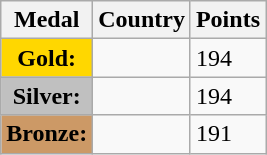<table class="wikitable">
<tr>
<th><strong>Medal</strong></th>
<th><strong>Country</strong></th>
<th><strong>Points</strong></th>
</tr>
<tr>
<td style="text-align:center;background-color:gold;"><strong>Gold:</strong></td>
<td><strong></strong></td>
<td>194</td>
</tr>
<tr>
<td style="text-align:center;background-color:silver;"><strong>Silver:</strong></td>
<td></td>
<td>194</td>
</tr>
<tr>
<td style="text-align:center;background-color:#CC9966;"><strong>Bronze:</strong></td>
<td></td>
<td>191</td>
</tr>
</table>
